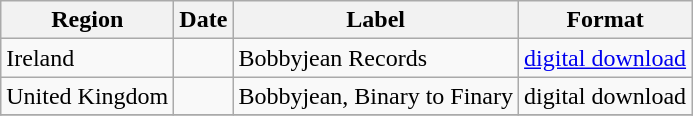<table class=wikitable>
<tr>
<th>Region</th>
<th>Date</th>
<th>Label</th>
<th>Format</th>
</tr>
<tr>
<td>Ireland</td>
<td></td>
<td>Bobbyjean Records</td>
<td><a href='#'>digital download</a></td>
</tr>
<tr>
<td>United Kingdom</td>
<td></td>
<td>Bobbyjean, Binary to Finary</td>
<td>digital download</td>
</tr>
<tr>
</tr>
</table>
